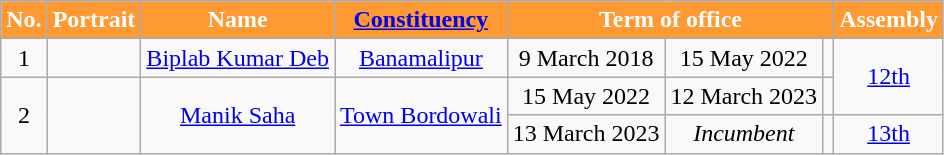<table class="wikitable">
<tr>
<th style="background-color:#FF9933; color:white">No.</th>
<th style="background-color:#FF9933; color:white">Portrait</th>
<th style="background-color:#FF9933; color:white">Name</th>
<th style="background-color:#FF9933; color:white"><a href='#'>Constituency</a></th>
<th colspan="3" style="background-color:#FF9933; color:white">Term of office</th>
<th style="background-color:#FF9933; color:white">Assembly</th>
</tr>
<tr style="text-align:center;" |>
<td>1</td>
<td></td>
<td><a href='#'>Biplab Kumar Deb</a></td>
<td><a href='#'>Banamalipur</a></td>
<td>9 March 2018</td>
<td>15 May 2022</td>
<td></td>
<td rowspan="2"><a href='#'>12th</a></td>
</tr>
<tr style="text-align:center;" |>
<td rowspan="2">2</td>
<td rowspan="2"></td>
<td rowspan="2"><a href='#'>Manik Saha</a></td>
<td rowspan="2"><a href='#'>Town Bordowali</a></td>
<td>15 May 2022</td>
<td>12 March 2023</td>
<td></td>
</tr>
<tr style="text-align:center;" |>
<td>13 March 2023</td>
<td><em>Incumbent</em></td>
<td></td>
<td><a href='#'>13th</a></td>
</tr>
</table>
